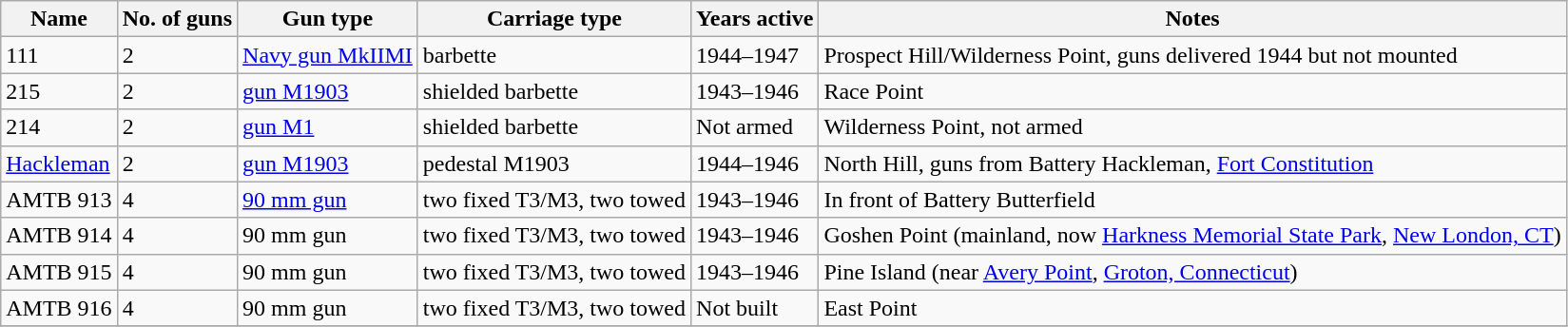<table class="wikitable">
<tr>
<th>Name</th>
<th>No. of guns</th>
<th>Gun type</th>
<th>Carriage type</th>
<th>Years active</th>
<th>Notes</th>
</tr>
<tr>
<td>111</td>
<td>2</td>
<td><a href='#'> Navy gun MkIIMI</a></td>
<td>barbette</td>
<td>1944–1947</td>
<td>Prospect Hill/Wilderness Point, guns delivered 1944 but not mounted</td>
</tr>
<tr>
<td>215</td>
<td>2</td>
<td><a href='#'> gun M1903</a></td>
<td>shielded barbette</td>
<td>1943–1946</td>
<td>Race Point</td>
</tr>
<tr>
<td>214</td>
<td>2</td>
<td><a href='#'> gun M1</a></td>
<td>shielded barbette</td>
<td>Not armed</td>
<td>Wilderness Point, not armed</td>
</tr>
<tr>
<td><a href='#'>Hackleman</a></td>
<td>2</td>
<td><a href='#'> gun M1903</a></td>
<td>pedestal M1903</td>
<td>1944–1946</td>
<td>North Hill, guns from Battery Hackleman, <a href='#'>Fort Constitution</a></td>
</tr>
<tr>
<td>AMTB 913</td>
<td>4</td>
<td><a href='#'>90 mm gun</a></td>
<td>two fixed T3/M3, two towed</td>
<td>1943–1946</td>
<td>In front of Battery Butterfield</td>
</tr>
<tr>
<td>AMTB 914</td>
<td>4</td>
<td>90 mm gun</td>
<td>two fixed T3/M3, two towed</td>
<td>1943–1946</td>
<td>Goshen Point (mainland, now <a href='#'>Harkness Memorial State Park</a>, <a href='#'>New London, CT</a>)</td>
</tr>
<tr>
<td>AMTB 915</td>
<td>4</td>
<td>90 mm gun</td>
<td>two fixed T3/M3, two towed</td>
<td>1943–1946</td>
<td>Pine Island (near <a href='#'>Avery Point</a>, <a href='#'>Groton, Connecticut</a>)</td>
</tr>
<tr>
<td>AMTB 916</td>
<td>4</td>
<td>90 mm gun</td>
<td>two fixed T3/M3, two towed</td>
<td>Not built</td>
<td>East Point</td>
</tr>
<tr>
</tr>
</table>
